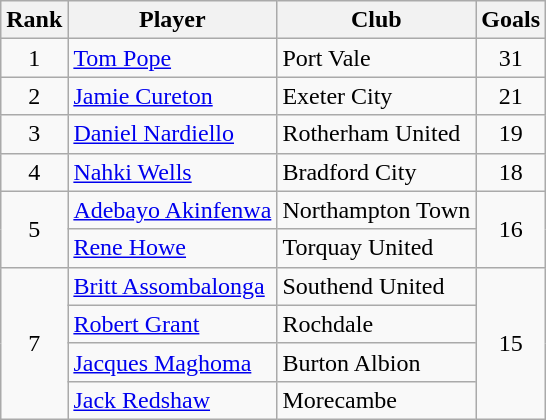<table class="wikitable" style="text-align:center">
<tr>
<th>Rank</th>
<th>Player</th>
<th>Club</th>
<th>Goals</th>
</tr>
<tr>
<td>1</td>
<td align="left"><a href='#'>Tom Pope</a></td>
<td align="left">Port Vale</td>
<td>31</td>
</tr>
<tr>
<td>2</td>
<td align="left"><a href='#'>Jamie Cureton</a></td>
<td align="left">Exeter City</td>
<td>21</td>
</tr>
<tr>
<td>3</td>
<td align="left"><a href='#'>Daniel Nardiello</a></td>
<td align="left">Rotherham United</td>
<td>19</td>
</tr>
<tr>
<td>4</td>
<td align="left"><a href='#'>Nahki Wells</a></td>
<td align="left">Bradford City</td>
<td>18</td>
</tr>
<tr>
<td rowspan=2>5</td>
<td align="left"><a href='#'>Adebayo Akinfenwa</a></td>
<td align="left">Northampton Town</td>
<td rowspan=2>16</td>
</tr>
<tr>
<td align="left"><a href='#'>Rene Howe</a></td>
<td align="left">Torquay United</td>
</tr>
<tr>
<td rowspan=4>7</td>
<td align="left"><a href='#'>Britt Assombalonga</a></td>
<td align="left">Southend United</td>
<td rowspan=4>15</td>
</tr>
<tr>
<td align="left"><a href='#'>Robert Grant</a></td>
<td align="left">Rochdale</td>
</tr>
<tr>
<td align="left"><a href='#'>Jacques Maghoma</a></td>
<td align="left">Burton Albion</td>
</tr>
<tr>
<td align="left"><a href='#'>Jack Redshaw</a></td>
<td align="left">Morecambe</td>
</tr>
</table>
